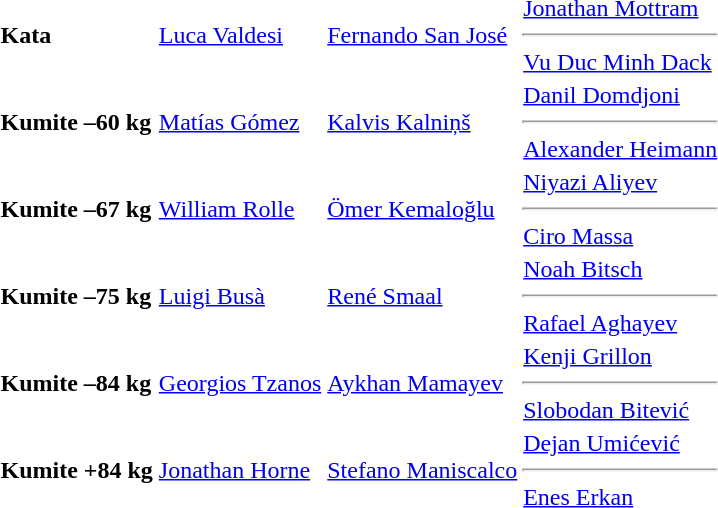<table>
<tr>
<td><strong>Kata</strong></td>
<td> <a href='#'>Luca Valdesi</a></td>
<td> <a href='#'>Fernando San José</a></td>
<td> <a href='#'>Jonathan Mottram</a><hr> <a href='#'>Vu Duc Minh Dack</a></td>
</tr>
<tr>
<td><strong>Kumite –60 kg</strong></td>
<td> <a href='#'>Matías Gómez</a></td>
<td> <a href='#'>Kalvis Kalniņš</a></td>
<td> <a href='#'>Danil Domdjoni</a><hr> <a href='#'>Alexander Heimann</a></td>
</tr>
<tr>
<td><strong>Kumite –67 kg</strong></td>
<td> <a href='#'>William Rolle</a></td>
<td> <a href='#'>Ömer Kemaloğlu</a></td>
<td> <a href='#'>Niyazi Aliyev</a><hr> <a href='#'>Ciro Massa</a></td>
</tr>
<tr>
<td><strong>Kumite –75 kg</strong></td>
<td> <a href='#'>Luigi Busà</a></td>
<td> <a href='#'>René Smaal</a></td>
<td> <a href='#'>Noah Bitsch</a><hr> <a href='#'>Rafael Aghayev</a></td>
</tr>
<tr>
<td><strong>Kumite –84 kg</strong></td>
<td> <a href='#'>Georgios Tzanos</a></td>
<td> <a href='#'>Aykhan Mamayev</a></td>
<td> <a href='#'>Kenji Grillon</a><hr> <a href='#'>Slobodan Bitević</a></td>
</tr>
<tr>
<td><strong>Kumite +84 kg</strong></td>
<td> <a href='#'>Jonathan Horne</a></td>
<td> <a href='#'>Stefano Maniscalco</a></td>
<td> <a href='#'>Dejan Umićević</a><hr> <a href='#'>Enes Erkan</a></td>
</tr>
</table>
